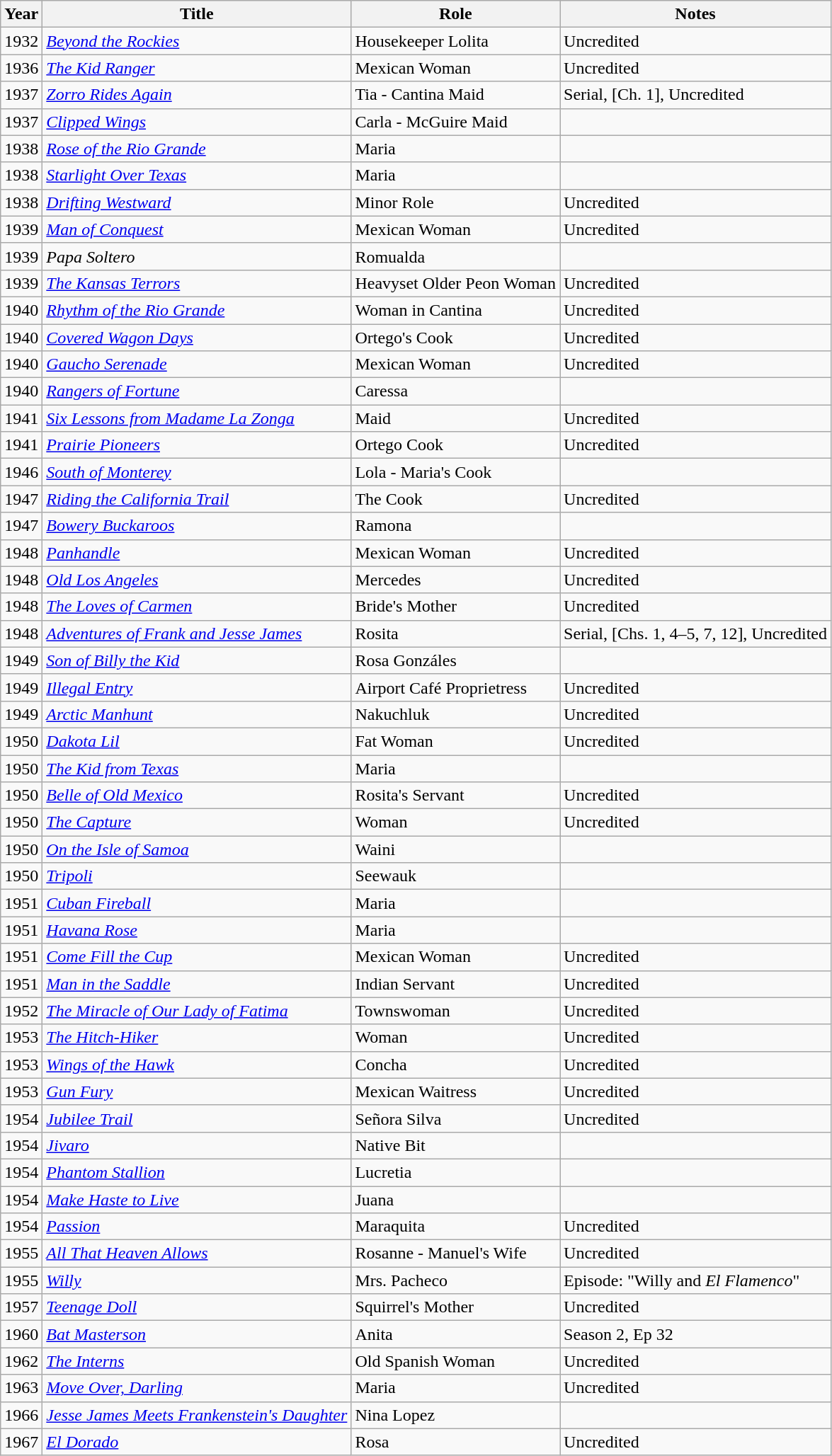<table class="wikitable">
<tr>
<th>Year</th>
<th>Title</th>
<th>Role</th>
<th>Notes</th>
</tr>
<tr>
<td>1932</td>
<td><em><a href='#'>Beyond the Rockies</a></em></td>
<td>Housekeeper Lolita</td>
<td>Uncredited</td>
</tr>
<tr>
<td>1936</td>
<td><em><a href='#'>The Kid Ranger</a></em></td>
<td>Mexican Woman</td>
<td>Uncredited</td>
</tr>
<tr>
<td>1937</td>
<td><em><a href='#'>Zorro Rides Again</a></em></td>
<td>Tia - Cantina Maid</td>
<td>Serial, [Ch. 1], Uncredited</td>
</tr>
<tr>
<td>1937</td>
<td><em><a href='#'>Clipped Wings</a></em></td>
<td>Carla - McGuire Maid</td>
<td></td>
</tr>
<tr>
<td>1938</td>
<td><em><a href='#'>Rose of the Rio Grande</a></em></td>
<td>Maria</td>
<td></td>
</tr>
<tr>
<td>1938</td>
<td><em><a href='#'>Starlight Over Texas</a></em></td>
<td>Maria</td>
<td></td>
</tr>
<tr>
<td>1938</td>
<td><em><a href='#'>Drifting Westward</a></em></td>
<td>Minor Role</td>
<td>Uncredited</td>
</tr>
<tr>
<td>1939</td>
<td><em><a href='#'>Man of Conquest</a></em></td>
<td>Mexican Woman</td>
<td>Uncredited</td>
</tr>
<tr>
<td>1939</td>
<td><em>Papa Soltero</em></td>
<td>Romualda</td>
<td></td>
</tr>
<tr>
<td>1939</td>
<td><em><a href='#'>The Kansas Terrors</a></em></td>
<td>Heavyset Older Peon Woman</td>
<td>Uncredited</td>
</tr>
<tr>
<td>1940</td>
<td><em><a href='#'>Rhythm of the Rio Grande</a></em></td>
<td>Woman in Cantina</td>
<td>Uncredited</td>
</tr>
<tr>
<td>1940</td>
<td><em><a href='#'>Covered Wagon Days</a></em></td>
<td>Ortego's Cook</td>
<td>Uncredited</td>
</tr>
<tr>
<td>1940</td>
<td><em><a href='#'>Gaucho Serenade</a></em></td>
<td>Mexican Woman</td>
<td>Uncredited</td>
</tr>
<tr>
<td>1940</td>
<td><em><a href='#'>Rangers of Fortune</a></em></td>
<td>Caressa</td>
<td></td>
</tr>
<tr>
<td>1941</td>
<td><em><a href='#'>Six Lessons from Madame La Zonga</a></em></td>
<td>Maid</td>
<td>Uncredited</td>
</tr>
<tr>
<td>1941</td>
<td><em><a href='#'>Prairie Pioneers</a></em></td>
<td>Ortego Cook</td>
<td>Uncredited</td>
</tr>
<tr>
<td>1946</td>
<td><em><a href='#'>South of Monterey</a></em></td>
<td>Lola - Maria's Cook</td>
<td></td>
</tr>
<tr>
<td>1947</td>
<td><em><a href='#'>Riding the California Trail</a></em></td>
<td>The Cook</td>
<td>Uncredited</td>
</tr>
<tr>
<td>1947</td>
<td><em><a href='#'>Bowery Buckaroos</a></em></td>
<td>Ramona</td>
<td></td>
</tr>
<tr>
<td>1948</td>
<td><em><a href='#'>Panhandle</a></em></td>
<td>Mexican Woman</td>
<td>Uncredited</td>
</tr>
<tr>
<td>1948</td>
<td><em><a href='#'>Old Los Angeles</a></em></td>
<td>Mercedes</td>
<td>Uncredited</td>
</tr>
<tr>
<td>1948</td>
<td><em><a href='#'>The Loves of Carmen</a></em></td>
<td>Bride's Mother</td>
<td>Uncredited</td>
</tr>
<tr>
<td>1948</td>
<td><em><a href='#'>Adventures of Frank and Jesse James</a></em></td>
<td>Rosita</td>
<td>Serial, [Chs. 1, 4–5, 7, 12], Uncredited</td>
</tr>
<tr>
<td>1949</td>
<td><em><a href='#'>Son of Billy the Kid</a></em></td>
<td>Rosa Gonzáles</td>
<td></td>
</tr>
<tr>
<td>1949</td>
<td><em><a href='#'>Illegal Entry</a></em></td>
<td>Airport Café Proprietress</td>
<td>Uncredited</td>
</tr>
<tr>
<td>1949</td>
<td><em><a href='#'>Arctic Manhunt</a></em></td>
<td>Nakuchluk</td>
<td>Uncredited</td>
</tr>
<tr>
<td>1950</td>
<td><em><a href='#'>Dakota Lil</a></em></td>
<td>Fat Woman</td>
<td>Uncredited</td>
</tr>
<tr>
<td>1950</td>
<td><em><a href='#'>The Kid from Texas</a></em></td>
<td>Maria</td>
<td></td>
</tr>
<tr>
<td>1950</td>
<td><em><a href='#'>Belle of Old Mexico</a></em></td>
<td>Rosita's Servant</td>
<td>Uncredited</td>
</tr>
<tr>
<td>1950</td>
<td><em><a href='#'>The Capture</a></em></td>
<td>Woman</td>
<td>Uncredited</td>
</tr>
<tr>
<td>1950</td>
<td><em><a href='#'>On the Isle of Samoa</a></em></td>
<td>Waini</td>
<td></td>
</tr>
<tr>
<td>1950</td>
<td><em><a href='#'>Tripoli</a></em></td>
<td>Seewauk</td>
<td></td>
</tr>
<tr>
<td>1951</td>
<td><em><a href='#'>Cuban Fireball</a></em></td>
<td>Maria</td>
<td></td>
</tr>
<tr>
<td>1951</td>
<td><em><a href='#'>Havana Rose</a></em></td>
<td>Maria</td>
<td></td>
</tr>
<tr>
<td>1951</td>
<td><em><a href='#'>Come Fill the Cup</a></em></td>
<td>Mexican Woman</td>
<td>Uncredited</td>
</tr>
<tr>
<td>1951</td>
<td><em><a href='#'>Man in the Saddle</a></em></td>
<td>Indian Servant</td>
<td>Uncredited</td>
</tr>
<tr>
<td>1952</td>
<td><em><a href='#'>The Miracle of Our Lady of Fatima</a></em></td>
<td>Townswoman</td>
<td>Uncredited</td>
</tr>
<tr>
<td>1953</td>
<td><em><a href='#'>The Hitch-Hiker</a></em></td>
<td>Woman</td>
<td>Uncredited</td>
</tr>
<tr>
<td>1953</td>
<td><em><a href='#'>Wings of the Hawk</a></em></td>
<td>Concha</td>
<td>Uncredited</td>
</tr>
<tr>
<td>1953</td>
<td><em><a href='#'>Gun Fury</a></em></td>
<td>Mexican Waitress</td>
<td>Uncredited</td>
</tr>
<tr>
<td>1954</td>
<td><em><a href='#'>Jubilee Trail</a></em></td>
<td>Señora Silva</td>
<td>Uncredited</td>
</tr>
<tr>
<td>1954</td>
<td><em><a href='#'>Jivaro</a></em></td>
<td>Native Bit</td>
<td></td>
</tr>
<tr>
<td>1954</td>
<td><em><a href='#'>Phantom Stallion</a></em></td>
<td>Lucretia</td>
<td></td>
</tr>
<tr>
<td>1954</td>
<td><em><a href='#'>Make Haste to Live</a></em></td>
<td>Juana</td>
<td></td>
</tr>
<tr>
<td>1954</td>
<td><em><a href='#'>Passion</a></em></td>
<td>Maraquita</td>
<td>Uncredited</td>
</tr>
<tr>
<td>1955</td>
<td><em><a href='#'>All That Heaven Allows</a></em></td>
<td>Rosanne - Manuel's Wife</td>
<td>Uncredited</td>
</tr>
<tr>
<td>1955</td>
<td><em><a href='#'>Willy</a></em></td>
<td>Mrs. Pacheco</td>
<td>Episode: "Willy and <em>El Flamenco</em>"</td>
</tr>
<tr>
<td>1957</td>
<td><em><a href='#'>Teenage Doll</a></em></td>
<td>Squirrel's Mother</td>
<td>Uncredited</td>
</tr>
<tr>
<td>1960</td>
<td><em><a href='#'>Bat Masterson</a></em></td>
<td>Anita</td>
<td>Season 2, Ep 32</td>
</tr>
<tr>
<td>1962</td>
<td><em><a href='#'>The Interns</a></em></td>
<td>Old Spanish Woman</td>
<td>Uncredited</td>
</tr>
<tr>
<td>1963</td>
<td><em><a href='#'>Move Over, Darling</a></em></td>
<td>Maria</td>
<td>Uncredited</td>
</tr>
<tr>
<td>1966</td>
<td><em><a href='#'>Jesse James Meets Frankenstein's Daughter</a></em></td>
<td>Nina Lopez</td>
<td></td>
</tr>
<tr>
<td>1967</td>
<td><em><a href='#'>El Dorado</a></em></td>
<td>Rosa</td>
<td>Uncredited</td>
</tr>
</table>
